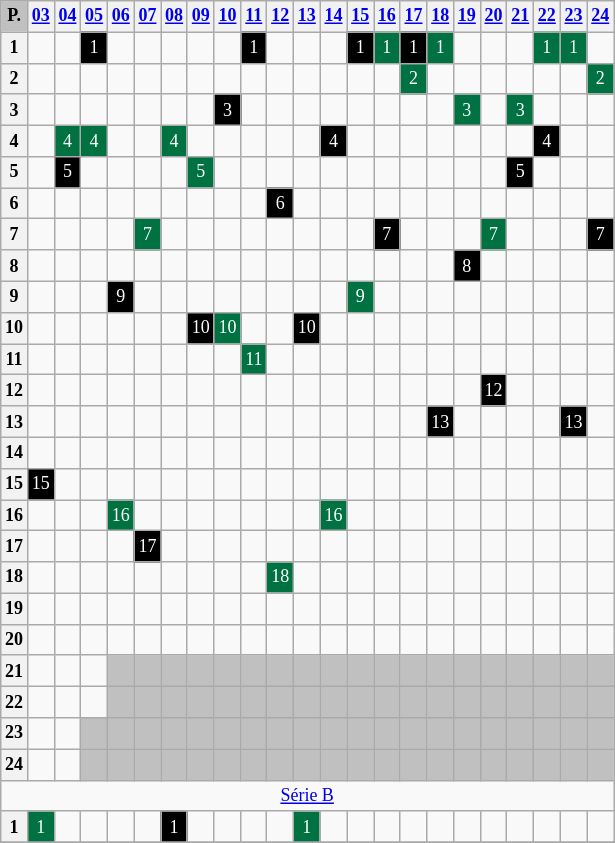<table class="wikitable" style="text-align: center; font-size:75%">
<tr>
<th style="background:#c0c0c0">P.</th>
<th><strong><a href='#'>03</a></strong></th>
<th><strong><a href='#'>04</a></strong></th>
<th><strong><a href='#'>05</a></strong></th>
<th><strong><a href='#'>06</a></strong></th>
<th><strong><a href='#'>07</a></strong></th>
<th><strong><a href='#'>08</a></strong></th>
<th><strong><a href='#'>09</a></strong></th>
<th><strong><a href='#'>10</a></strong></th>
<th><strong><a href='#'>11</a></strong></th>
<th><strong><a href='#'>12</a></strong></th>
<th><strong><a href='#'>13</a></strong></th>
<th><strong><a href='#'>14</a></strong></th>
<th><strong><a href='#'>15</a></strong></th>
<th><strong><a href='#'>16</a></strong></th>
<th><strong><a href='#'>17</a></strong></th>
<th><strong><a href='#'>18</a></strong></th>
<th><strong><a href='#'>19</a></strong></th>
<th><strong><a href='#'>20</a></strong></th>
<th><strong><a href='#'>21</a></strong></th>
<th><strong><a href='#'>22</a></strong></th>
<th><strong><a href='#'>23</a></strong></th>
<th><strong><a href='#'>24</a></strong></th>
</tr>
<tr>
<th>1</th>
<td></td>
<td></td>
<td style="background-color:black;color:white;">1</td>
<td></td>
<td></td>
<td></td>
<td></td>
<td></td>
<td style="background-color:black;color:white;">1</td>
<td></td>
<td></td>
<td></td>
<td style="background-color:black;color:white;">1</td>
<td style="background-color:#007141;color:white;">1</td>
<td style="background-color:black;color:white;">1</td>
<td style="background-color:#007141;color:white;">1</td>
<td></td>
<td></td>
<td></td>
<td style="background-color:#007141;color:white;">1</td>
<td style="background-color:#007141;color:white;">1</td>
<td></td>
</tr>
<tr>
<th>2</th>
<td></td>
<td></td>
<td></td>
<td></td>
<td></td>
<td></td>
<td></td>
<td></td>
<td></td>
<td></td>
<td></td>
<td></td>
<td></td>
<td></td>
<td style="background-color:#007141;color:white;">2</td>
<td></td>
<td></td>
<td></td>
<td></td>
<td></td>
<td></td>
<td style="background-color:#007141;color:white;">2</td>
</tr>
<tr>
<th>3</th>
<td></td>
<td></td>
<td></td>
<td></td>
<td></td>
<td></td>
<td></td>
<td style="background-color:black;color:white;">3</td>
<td></td>
<td></td>
<td></td>
<td></td>
<td></td>
<td></td>
<td></td>
<td></td>
<td style="background-color:#007141;color:white;">3</td>
<td></td>
<td style="background-color:#007141;color:white;">3</td>
<td></td>
<td></td>
<td></td>
</tr>
<tr>
<th>4</th>
<td></td>
<td style="background-color:#007141;color:white;">4</td>
<td style="background-color:#007141;color:white;">4</td>
<td></td>
<td></td>
<td style="background-color:#007141;color:white;">4</td>
<td></td>
<td></td>
<td></td>
<td></td>
<td></td>
<td style="background-color:black;color:white;">4</td>
<td></td>
<td></td>
<td></td>
<td></td>
<td></td>
<td></td>
<td></td>
<td style="background-color:black;color:white;">4</td>
<td></td>
<td></td>
</tr>
<tr>
<th>5</th>
<td></td>
<td style="background-color:black;color:white;">5</td>
<td></td>
<td></td>
<td></td>
<td></td>
<td style="background-color:#007141;color:white;">5</td>
<td></td>
<td></td>
<td></td>
<td></td>
<td></td>
<td></td>
<td></td>
<td></td>
<td></td>
<td></td>
<td></td>
<td style="background-color:black;color:white;">5</td>
<td></td>
<td></td>
<td></td>
</tr>
<tr>
<th>6</th>
<td></td>
<td></td>
<td></td>
<td></td>
<td></td>
<td></td>
<td></td>
<td></td>
<td></td>
<td style="background-color:black;color:white;">6</td>
<td></td>
<td></td>
<td></td>
<td></td>
<td></td>
<td></td>
<td></td>
<td></td>
<td></td>
<td></td>
<td></td>
<td></td>
</tr>
<tr>
<th>7</th>
<td></td>
<td></td>
<td></td>
<td></td>
<td style="background-color:#007141;color:white;">7</td>
<td></td>
<td></td>
<td></td>
<td></td>
<td></td>
<td></td>
<td></td>
<td></td>
<td style="background-color:black;color:white;">7</td>
<td></td>
<td></td>
<td></td>
<td style="background-color:#007141;color:white;">7</td>
<td></td>
<td></td>
<td></td>
<td style="background-color:black;color:white;">7</td>
</tr>
<tr>
<th>8</th>
<td></td>
<td></td>
<td></td>
<td></td>
<td></td>
<td></td>
<td></td>
<td></td>
<td></td>
<td></td>
<td></td>
<td></td>
<td></td>
<td></td>
<td></td>
<td></td>
<td style="background-color:black;color:white;">8</td>
<td></td>
<td></td>
<td></td>
<td></td>
<td></td>
</tr>
<tr>
<th>9</th>
<td></td>
<td></td>
<td></td>
<td style="background-color:black;color:white;">9</td>
<td></td>
<td></td>
<td></td>
<td></td>
<td></td>
<td></td>
<td></td>
<td></td>
<td style="background-color:#007141;color:white;">9</td>
<td></td>
<td></td>
<td></td>
<td></td>
<td></td>
<td></td>
<td></td>
<td></td>
<td></td>
</tr>
<tr>
<th>10</th>
<td></td>
<td></td>
<td></td>
<td></td>
<td></td>
<td></td>
<td style="background-color:black;color:white;">10</td>
<td style="background-color:#007141;color:white;">10</td>
<td></td>
<td></td>
<td style="background-color:black;color:white;">10</td>
<td></td>
<td></td>
<td></td>
<td></td>
<td></td>
<td></td>
<td></td>
<td></td>
<td></td>
<td></td>
<td></td>
</tr>
<tr>
<th>11</th>
<td></td>
<td></td>
<td></td>
<td></td>
<td></td>
<td></td>
<td></td>
<td></td>
<td style="background-color:#007141;color:white;">11</td>
<td></td>
<td></td>
<td></td>
<td></td>
<td></td>
<td></td>
<td></td>
<td></td>
<td></td>
<td></td>
<td></td>
<td></td>
<td></td>
</tr>
<tr>
<th>12</th>
<td></td>
<td></td>
<td></td>
<td></td>
<td></td>
<td></td>
<td></td>
<td></td>
<td></td>
<td></td>
<td></td>
<td></td>
<td></td>
<td></td>
<td></td>
<td></td>
<td></td>
<td style="background-color:black;color:white;">12</td>
<td></td>
<td></td>
<td></td>
<td></td>
</tr>
<tr>
<th>13</th>
<td></td>
<td></td>
<td></td>
<td></td>
<td></td>
<td></td>
<td></td>
<td></td>
<td></td>
<td></td>
<td></td>
<td></td>
<td></td>
<td></td>
<td></td>
<td style="background-color:black;color:white;">13</td>
<td></td>
<td></td>
<td></td>
<td></td>
<td style="background-color:black;color:white;">13</td>
<td></td>
</tr>
<tr>
<th>14</th>
<td></td>
<td></td>
<td></td>
<td></td>
<td></td>
<td></td>
<td></td>
<td></td>
<td></td>
<td></td>
<td></td>
<td></td>
<td></td>
<td></td>
<td></td>
<td></td>
<td></td>
<td></td>
<td></td>
<td></td>
<td></td>
<td></td>
</tr>
<tr>
<th>15</th>
<td style="background-color:black;color:white;">15</td>
<td></td>
<td></td>
<td></td>
<td></td>
<td></td>
<td></td>
<td></td>
<td></td>
<td></td>
<td></td>
<td></td>
<td></td>
<td></td>
<td></td>
<td></td>
<td></td>
<td></td>
<td></td>
<td></td>
<td></td>
<td></td>
</tr>
<tr>
<th>16</th>
<td></td>
<td></td>
<td></td>
<td style="background-color:#007141;color:white;">16</td>
<td></td>
<td></td>
<td></td>
<td></td>
<td></td>
<td></td>
<td></td>
<td style="background-color:#007141;color:white;">16</td>
<td></td>
<td></td>
<td></td>
<td></td>
<td></td>
<td></td>
<td></td>
<td></td>
<td></td>
<td></td>
</tr>
<tr>
<th>17</th>
<td></td>
<td></td>
<td></td>
<td></td>
<td style="background-color:black;color:white;">17</td>
<td></td>
<td></td>
<td></td>
<td></td>
<td></td>
<td></td>
<td></td>
<td></td>
<td></td>
<td></td>
<td></td>
<td></td>
<td></td>
<td></td>
<td></td>
<td></td>
<td></td>
</tr>
<tr>
<th>18</th>
<td></td>
<td></td>
<td></td>
<td></td>
<td></td>
<td></td>
<td></td>
<td></td>
<td></td>
<td style="background-color:#007141;color:white;">18</td>
<td></td>
<td></td>
<td></td>
<td></td>
<td></td>
<td></td>
<td></td>
<td></td>
<td></td>
<td></td>
<td></td>
<td></td>
</tr>
<tr>
<th>19</th>
<td></td>
<td></td>
<td></td>
<td></td>
<td></td>
<td></td>
<td></td>
<td></td>
<td></td>
<td></td>
<td></td>
<td></td>
<td></td>
<td></td>
<td></td>
<td></td>
<td></td>
<td></td>
<td></td>
<td></td>
<td></td>
<td></td>
</tr>
<tr>
<th>20</th>
<td></td>
<td></td>
<td></td>
<td></td>
<td></td>
<td></td>
<td></td>
<td></td>
<td></td>
<td></td>
<td></td>
<td></td>
<td></td>
<td></td>
<td></td>
<td></td>
<td></td>
<td></td>
<td></td>
<td></td>
<td></td>
<td></td>
</tr>
<tr>
<th>21</th>
<td></td>
<td></td>
<td></td>
<td style="background:#c0c0c0"></td>
<td style="background:#c0c0c0"></td>
<td style="background:#c0c0c0"></td>
<td style="background:#c0c0c0"></td>
<td style="background:#c0c0c0"></td>
<td style="background:#c0c0c0"></td>
<td style="background:#c0c0c0"></td>
<td style="background:#c0c0c0"></td>
<td style="background:#c0c0c0"></td>
<td style="background:#c0c0c0"></td>
<td style="background:#c0c0c0"></td>
<td style="background:#c0c0c0"></td>
<td style="background:#c0c0c0"></td>
<td style="background:#c0c0c0"></td>
<td style="background:#c0c0c0"></td>
<td style="background:#c0c0c0"></td>
<td style="background:#c0c0c0"></td>
<td style="background:#c0c0c0"></td>
<td style="background:#c0c0c0"></td>
</tr>
<tr>
<th>22</th>
<td></td>
<td></td>
<td></td>
<td style="background:#c0c0c0"></td>
<td style="background:#c0c0c0"></td>
<td style="background:#c0c0c0"></td>
<td style="background:#c0c0c0"></td>
<td style="background:#c0c0c0"></td>
<td style="background:#c0c0c0"></td>
<td style="background:#c0c0c0"></td>
<td style="background:#c0c0c0"></td>
<td style="background:#c0c0c0"></td>
<td style="background:#c0c0c0"></td>
<td style="background:#c0c0c0"></td>
<td style="background:#c0c0c0"></td>
<td style="background:#c0c0c0"></td>
<td style="background:#c0c0c0"></td>
<td style="background:#c0c0c0"></td>
<td style="background:#c0c0c0"></td>
<td style="background:#c0c0c0"></td>
<td style="background:#c0c0c0"></td>
<td style="background:#c0c0c0"></td>
</tr>
<tr>
<th>23</th>
<td></td>
<td></td>
<td style="background:#c0c0c0"></td>
<td style="background:#c0c0c0"></td>
<td style="background:#c0c0c0"></td>
<td style="background:#c0c0c0"></td>
<td style="background:#c0c0c0"></td>
<td style="background:#c0c0c0"></td>
<td style="background:#c0c0c0"></td>
<td style="background:#c0c0c0"></td>
<td style="background:#c0c0c0"></td>
<td style="background:#c0c0c0"></td>
<td style="background:#c0c0c0"></td>
<td style="background:#c0c0c0"></td>
<td style="background:#c0c0c0"></td>
<td style="background:#c0c0c0"></td>
<td style="background:#c0c0c0"></td>
<td style="background:#c0c0c0"></td>
<td style="background:#c0c0c0"></td>
<td style="background:#c0c0c0"></td>
<td style="background:#c0c0c0"></td>
<td style="background:#c0c0c0"></td>
</tr>
<tr>
<th>24</th>
<td></td>
<td></td>
<td style="background:#c0c0c0"></td>
<td style="background:#c0c0c0"></td>
<td style="background:#c0c0c0"></td>
<td style="background:#c0c0c0"></td>
<td style="background:#c0c0c0"></td>
<td style="background:#c0c0c0"></td>
<td style="background:#c0c0c0"></td>
<td style="background:#c0c0c0"></td>
<td style="background:#c0c0c0"></td>
<td style="background:#c0c0c0"></td>
<td style="background:#c0c0c0"></td>
<td style="background:#c0c0c0"></td>
<td style="background:#c0c0c0"></td>
<td style="background:#c0c0c0"></td>
<td style="background:#c0c0c0"></td>
<td style="background:#c0c0c0"></td>
<td style="background:#c0c0c0"></td>
<td style="background:#c0c0c0"></td>
<td style="background:#c0c0c0"></td>
<td style="background:#c0c0c0"></td>
</tr>
<tr>
<td colspan="23"><a href='#'>Série B</a></td>
</tr>
<tr>
<th>1</th>
<td style="background-color:#007141;color:white;">1</td>
<td></td>
<td></td>
<td></td>
<td></td>
<td style="background-color:black;color:white;">1</td>
<td></td>
<td></td>
<td></td>
<td></td>
<td style="background-color:#007141;color:white;">1</td>
<td></td>
<td></td>
<td></td>
<td></td>
<td></td>
<td></td>
<td></td>
<td></td>
<td></td>
<td></td>
<td></td>
</tr>
<tr>
</tr>
</table>
